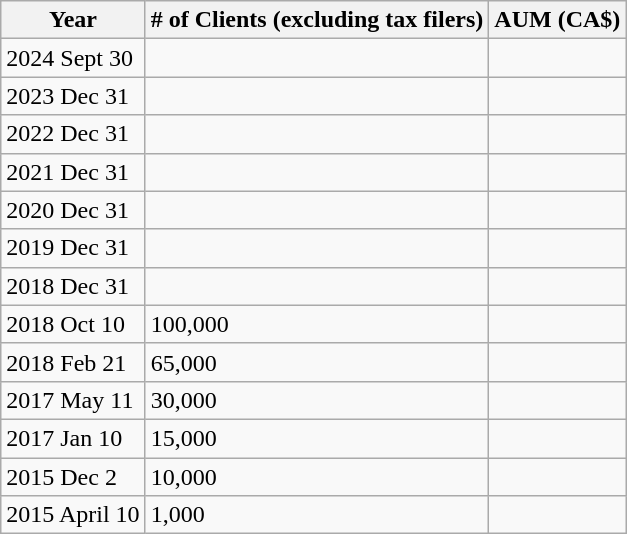<table class="wikitable style="text-align: right;">
<tr>
<th>Year</th>
<th># of Clients (excluding tax filers)</th>
<th>AUM (CA$)</th>
</tr>
<tr>
<td>2024 Sept 30</td>
<td></td>
<td></td>
</tr>
<tr>
<td>2023 Dec 31</td>
<td></td>
<td></td>
</tr>
<tr>
<td>2022 Dec 31</td>
<td></td>
<td></td>
</tr>
<tr>
<td>2021 Dec 31</td>
<td></td>
<td></td>
</tr>
<tr>
<td>2020 Dec 31</td>
<td></td>
<td></td>
</tr>
<tr>
<td>2019 Dec 31</td>
<td></td>
<td></td>
</tr>
<tr>
<td>2018 Dec 31</td>
<td></td>
<td></td>
</tr>
<tr>
<td>2018 Oct 10</td>
<td>100,000</td>
<td></td>
</tr>
<tr>
<td>2018 Feb 21</td>
<td>65,000</td>
<td></td>
</tr>
<tr>
<td>2017 May 11</td>
<td>30,000</td>
<td></td>
</tr>
<tr>
<td>2017 Jan 10</td>
<td>15,000</td>
<td></td>
</tr>
<tr>
<td>2015 Dec 2</td>
<td>10,000</td>
<td></td>
</tr>
<tr>
<td>2015 April 10</td>
<td>1,000</td>
</tr>
</table>
